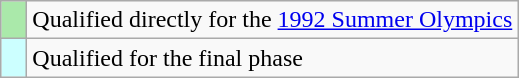<table class="wikitable">
<tr>
<td style="width: 10px; background: #AAE9AA;"></td>
<td>Qualified directly for the <a href='#'>1992 Summer Olympics</a></td>
</tr>
<tr>
<td style="width: 10px; background: #CCFFFF;"></td>
<td>Qualified for the final phase</td>
</tr>
</table>
